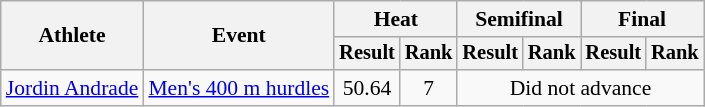<table class="wikitable" style="font-size:90%">
<tr>
<th rowspan="2">Athlete</th>
<th rowspan="2">Event</th>
<th colspan="2">Heat</th>
<th colspan="2">Semifinal</th>
<th colspan="2">Final</th>
</tr>
<tr style="font-size:95%">
<th>Result</th>
<th>Rank</th>
<th>Result</th>
<th>Rank</th>
<th>Result</th>
<th>Rank</th>
</tr>
<tr align=center>
<td align=left><a href='#'>Jordin Andrade</a></td>
<td align=left><a href='#'>Men's 400 m hurdles</a></td>
<td>50.64</td>
<td>7</td>
<td colspan=4>Did not advance</td>
</tr>
</table>
